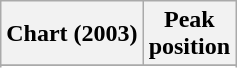<table class="wikitable sortable plainrowheaders" style="text-align:center">
<tr>
<th scope="col">Chart (2003)</th>
<th scope="col">Peak<br> position</th>
</tr>
<tr>
</tr>
<tr>
</tr>
</table>
